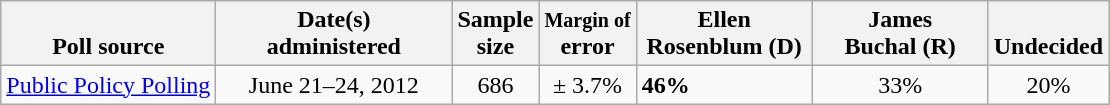<table class="wikitable">
<tr valign= bottom>
<th>Poll source</th>
<th style="width:150px;">Date(s)<br>administered</th>
<th class=small>Sample<br>size</th>
<th><small>Margin of</small><br>error</th>
<th style="width:110px;">Ellen<br>Rosenblum (D)</th>
<th style="width:110px;">James<br>Buchal (R)</th>
<th>Undecided</th>
</tr>
<tr>
<td><a href='#'>Public Policy Polling</a></td>
<td align=center>June 21–24, 2012</td>
<td align=center>686</td>
<td align=center>± 3.7%</td>
<td><strong>46%</strong></td>
<td align=center>33%</td>
<td align=center>20%</td>
</tr>
</table>
